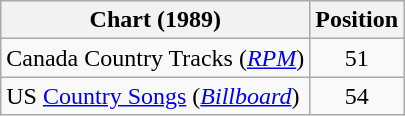<table class="wikitable sortable">
<tr>
<th scope="col">Chart (1989)</th>
<th scope="col">Position</th>
</tr>
<tr>
<td>Canada Country Tracks (<em><a href='#'>RPM</a></em>)</td>
<td align="center">51</td>
</tr>
<tr>
<td>US <a href='#'>Country Songs</a> (<em><a href='#'>Billboard</a></em>)</td>
<td align="center">54</td>
</tr>
</table>
